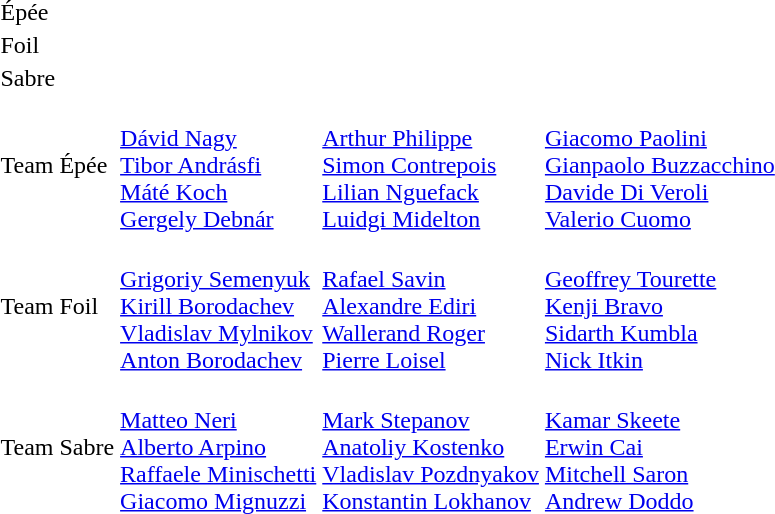<table>
<tr>
<td>Épée</td>
<td></td>
<td></td>
<td><br></td>
</tr>
<tr>
<td>Foil</td>
<td></td>
<td></td>
<td><br></td>
</tr>
<tr>
<td>Sabre</td>
<td></td>
<td></td>
<td><br></td>
</tr>
<tr>
<td>Team Épée</td>
<td><br><a href='#'>Dávid Nagy</a><br><a href='#'>Tibor Andrásfi</a><br><a href='#'>Máté Koch</a><br><a href='#'>Gergely Debnár</a></td>
<td><br><a href='#'>Arthur Philippe</a><br><a href='#'>Simon Contrepois</a><br><a href='#'>Lilian Nguefack</a><br><a href='#'>Luidgi Midelton</a></td>
<td><br><a href='#'>Giacomo Paolini</a><br><a href='#'>Gianpaolo Buzzacchino</a><br><a href='#'>Davide Di Veroli</a><br><a href='#'>Valerio Cuomo</a></td>
</tr>
<tr>
<td>Team Foil</td>
<td><br><a href='#'>Grigoriy Semenyuk</a><br><a href='#'>Kirill Borodachev</a><br><a href='#'>Vladislav Mylnikov</a><br><a href='#'>Anton Borodachev</a></td>
<td><br><a href='#'>Rafael Savin</a><br><a href='#'>Alexandre Ediri</a><br><a href='#'>Wallerand Roger</a><br><a href='#'>Pierre Loisel</a></td>
<td><br><a href='#'>Geoffrey Tourette</a><br><a href='#'>Kenji Bravo</a><br><a href='#'>Sidarth Kumbla</a><br><a href='#'>Nick Itkin</a></td>
</tr>
<tr>
<td>Team Sabre</td>
<td><br><a href='#'>Matteo Neri</a><br><a href='#'>Alberto Arpino</a><br><a href='#'>Raffaele Minischetti</a><br><a href='#'>Giacomo Mignuzzi</a></td>
<td><br><a href='#'>Mark Stepanov</a><br><a href='#'>Anatoliy Kostenko</a><br><a href='#'>Vladislav Pozdnyakov</a><br><a href='#'>Konstantin Lokhanov</a></td>
<td><br><a href='#'>Kamar Skeete</a><br><a href='#'>Erwin Cai</a><br><a href='#'>Mitchell Saron</a><br><a href='#'>Andrew Doddo</a></td>
</tr>
</table>
